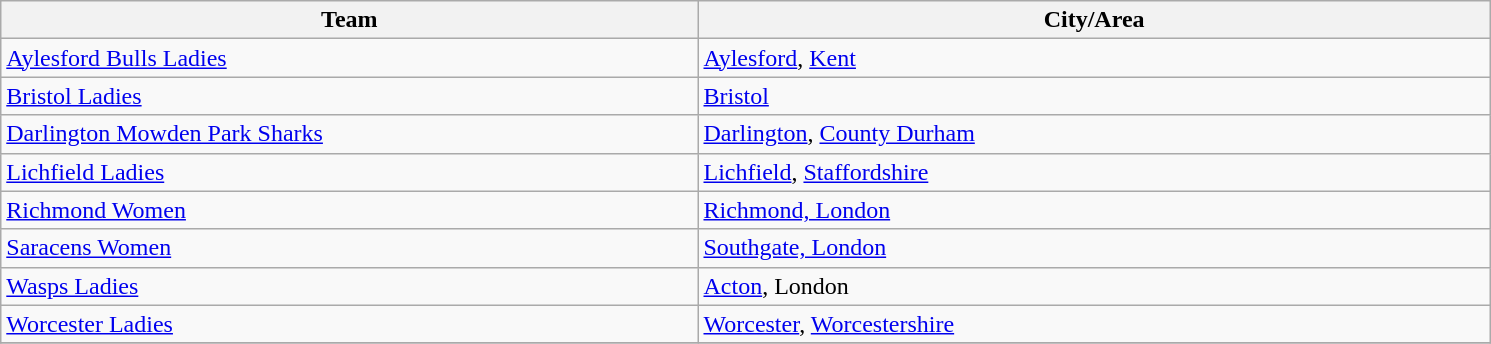<table class="wikitable sortable">
<tr>
<th width=22%>Team</th>
<th width=25%>City/Area</th>
</tr>
<tr>
<td><a href='#'>Aylesford Bulls Ladies</a></td>
<td><a href='#'>Aylesford</a>, <a href='#'>Kent</a></td>
</tr>
<tr>
<td><a href='#'>Bristol Ladies</a></td>
<td><a href='#'>Bristol</a></td>
</tr>
<tr>
<td><a href='#'>Darlington Mowden Park Sharks</a></td>
<td><a href='#'>Darlington</a>, <a href='#'>County Durham</a></td>
</tr>
<tr>
<td><a href='#'>Lichfield Ladies</a></td>
<td><a href='#'>Lichfield</a>, <a href='#'>Staffordshire</a></td>
</tr>
<tr>
<td><a href='#'>Richmond Women</a></td>
<td><a href='#'>Richmond, London</a></td>
</tr>
<tr>
<td><a href='#'>Saracens Women</a></td>
<td><a href='#'>Southgate, London</a></td>
</tr>
<tr>
<td><a href='#'>Wasps Ladies</a></td>
<td><a href='#'>Acton</a>, London</td>
</tr>
<tr>
<td><a href='#'>Worcester Ladies</a></td>
<td><a href='#'>Worcester</a>, <a href='#'>Worcestershire</a></td>
</tr>
<tr>
</tr>
</table>
